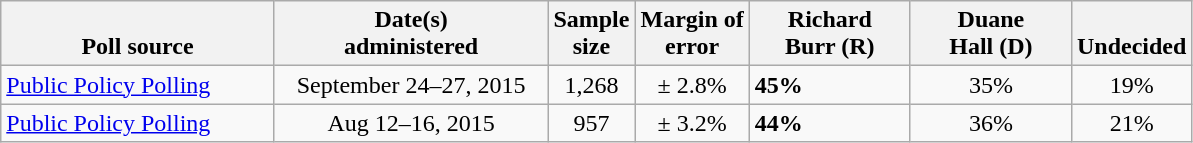<table class="wikitable">
<tr valign= bottom>
<th style="width:175px;">Poll source</th>
<th style="width:175px;">Date(s)<br>administered</th>
<th class=small>Sample<br>size</th>
<th class=small>Margin of<br>error</th>
<th style="width:100px;">Richard<br>Burr (R)</th>
<th style="width:100px;">Duane<br>Hall (D)</th>
<th>Undecided</th>
</tr>
<tr>
<td><a href='#'>Public Policy Polling</a></td>
<td align=center>September 24–27, 2015</td>
<td align=center>1,268</td>
<td align=center>± 2.8%</td>
<td><strong>45%</strong></td>
<td align=center>35%</td>
<td align=center>19%</td>
</tr>
<tr>
<td><a href='#'>Public Policy Polling</a></td>
<td align=center>Aug 12–16, 2015</td>
<td align=center>957</td>
<td align=center>± 3.2%</td>
<td><strong>44%</strong></td>
<td align=center>36%</td>
<td align=center>21%</td>
</tr>
</table>
